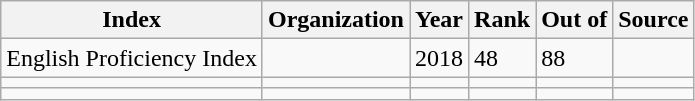<table class="wikitable sortable">
<tr>
<th>Index</th>
<th>Organization</th>
<th>Year</th>
<th>Rank</th>
<th>Out of</th>
<th>Source</th>
</tr>
<tr>
<td>English Proficiency Index</td>
<td></td>
<td>2018</td>
<td>48</td>
<td>88</td>
<td></td>
</tr>
<tr>
<td></td>
<td></td>
<td></td>
<td></td>
<td></td>
<td></td>
</tr>
<tr>
<td></td>
<td></td>
<td></td>
<td></td>
<td></td>
<td></td>
</tr>
</table>
